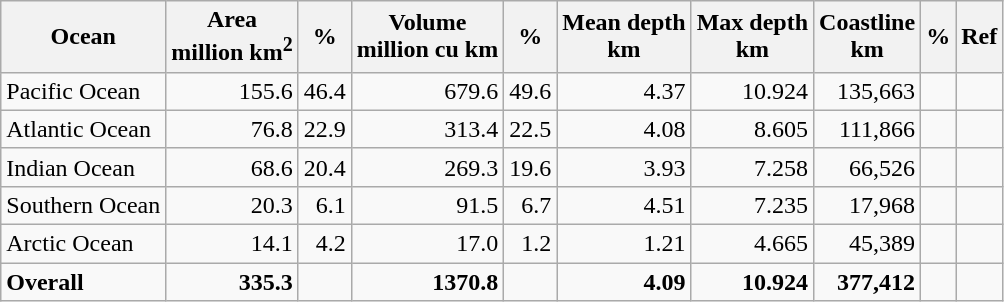<table class="wikitable">
<tr>
<th>Ocean</th>
<th>Area<br>million km<sup>2</sup></th>
<th>%</th>
<th>Volume<br>million cu km</th>
<th>%</th>
<th>Mean depth<br>km</th>
<th>Max depth<br>km</th>
<th>Coastline<br>km</th>
<th>%</th>
<th>Ref</th>
</tr>
<tr>
<td>Pacific Ocean</td>
<td align="right">155.6</td>
<td align="right">46.4</td>
<td align="right">679.6</td>
<td align="right">49.6</td>
<td align="right">4.37</td>
<td align="right">10.924</td>
<td align="right">135,663</td>
<td align="right"></td>
<td></td>
</tr>
<tr>
<td>Atlantic Ocean</td>
<td align="right">76.8</td>
<td align="right">22.9</td>
<td align="right">313.4</td>
<td align="right">22.5</td>
<td align="right">4.08</td>
<td align="right">8.605</td>
<td align="right">111,866</td>
<td align="right"></td>
<td></td>
</tr>
<tr>
<td>Indian Ocean</td>
<td align="right">68.6</td>
<td align="right">20.4</td>
<td align="right">269.3</td>
<td align="right">19.6</td>
<td align="right">3.93</td>
<td align="right">7.258</td>
<td align="right">66,526</td>
<td align="right"></td>
<td></td>
</tr>
<tr>
<td>Southern Ocean</td>
<td align="right">20.3</td>
<td align="right">6.1</td>
<td align="right">91.5</td>
<td align="right">6.7</td>
<td align="right">4.51</td>
<td align="right">7.235</td>
<td align="right">17,968</td>
<td align="right"></td>
<td></td>
</tr>
<tr>
<td>Arctic Ocean</td>
<td align="right">14.1</td>
<td align="right">4.2</td>
<td align="right">17.0</td>
<td align="right">1.2</td>
<td align="right">1.21</td>
<td align="right">4.665</td>
<td align="right">45,389</td>
<td align="right"></td>
<td></td>
</tr>
<tr>
<td><strong>Overall</strong></td>
<td align="right"><strong>335.3</strong></td>
<td align="right"></td>
<td align="right"><strong>1370.8</strong></td>
<td align="right"></td>
<td align="right"><strong>4.09</strong></td>
<td align="right"><strong>10.924</strong></td>
<td align="right"><strong>377,412</strong></td>
<td align="right"></td>
<td align="right"></td>
</tr>
</table>
